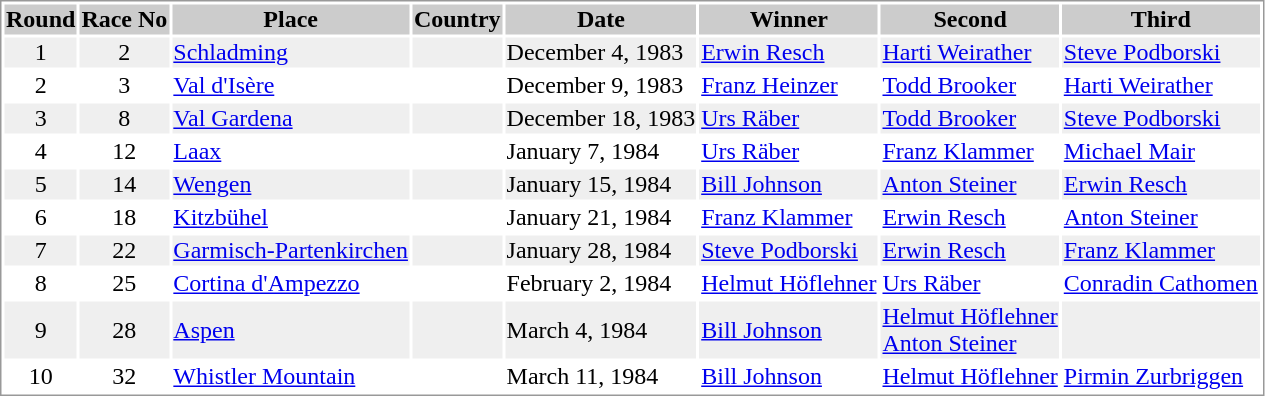<table border="0" style="border: 1px solid #999; background-color:#FFFFFF; text-align:center">
<tr align="center" bgcolor="#CCCCCC">
<th>Round</th>
<th>Race No</th>
<th>Place</th>
<th>Country</th>
<th>Date</th>
<th>Winner</th>
<th>Second</th>
<th>Third</th>
</tr>
<tr bgcolor="#EFEFEF">
<td>1</td>
<td>2</td>
<td align="left"><a href='#'>Schladming</a></td>
<td align="left"></td>
<td align="left">December 4, 1983</td>
<td align="left"> <a href='#'>Erwin Resch</a></td>
<td align="left"> <a href='#'>Harti Weirather</a></td>
<td align="left"> <a href='#'>Steve Podborski</a></td>
</tr>
<tr>
<td>2</td>
<td>3</td>
<td align="left"><a href='#'>Val d'Isère</a></td>
<td align="left"></td>
<td align="left">December 9, 1983</td>
<td align="left"> <a href='#'>Franz Heinzer</a></td>
<td align="left"> <a href='#'>Todd Brooker</a></td>
<td align="left"> <a href='#'>Harti Weirather</a></td>
</tr>
<tr bgcolor="#EFEFEF">
<td>3</td>
<td>8</td>
<td align="left"><a href='#'>Val Gardena</a></td>
<td align="left"></td>
<td align="left">December 18, 1983</td>
<td align="left"> <a href='#'>Urs Räber</a></td>
<td align="left"> <a href='#'>Todd Brooker</a></td>
<td align="left"> <a href='#'>Steve Podborski</a></td>
</tr>
<tr>
<td>4</td>
<td>12</td>
<td align="left"><a href='#'>Laax</a></td>
<td align="left"></td>
<td align="left">January 7, 1984</td>
<td align="left"> <a href='#'>Urs Räber</a></td>
<td align="left"> <a href='#'>Franz Klammer</a></td>
<td align="left"> <a href='#'>Michael Mair</a></td>
</tr>
<tr bgcolor="#EFEFEF">
<td>5</td>
<td>14</td>
<td align="left"><a href='#'>Wengen</a></td>
<td align="left"></td>
<td align="left">January 15, 1984</td>
<td align="left"> <a href='#'>Bill Johnson</a></td>
<td align="left"> <a href='#'>Anton Steiner</a></td>
<td align="left"> <a href='#'>Erwin Resch</a></td>
</tr>
<tr>
<td>6</td>
<td>18</td>
<td align="left"><a href='#'>Kitzbühel</a></td>
<td align="left"></td>
<td align="left">January 21, 1984</td>
<td align="left"> <a href='#'>Franz Klammer</a></td>
<td align="left"> <a href='#'>Erwin Resch</a></td>
<td align="left"> <a href='#'>Anton Steiner</a></td>
</tr>
<tr bgcolor="#EFEFEF">
<td>7</td>
<td>22</td>
<td align="left"><a href='#'>Garmisch-Partenkirchen</a></td>
<td align="left"></td>
<td align="left">January 28, 1984</td>
<td align="left"> <a href='#'>Steve Podborski</a></td>
<td align="left"> <a href='#'>Erwin Resch</a></td>
<td align="left"> <a href='#'>Franz Klammer</a></td>
</tr>
<tr>
<td>8</td>
<td>25</td>
<td align="left"><a href='#'>Cortina d'Ampezzo</a></td>
<td align="left"></td>
<td align="left">February 2, 1984</td>
<td align="left"> <a href='#'>Helmut Höflehner</a></td>
<td align="left"> <a href='#'>Urs Räber</a></td>
<td align="left"> <a href='#'>Conradin Cathomen</a></td>
</tr>
<tr bgcolor="#EFEFEF">
<td>9</td>
<td>28</td>
<td align="left"><a href='#'>Aspen</a></td>
<td align="left"></td>
<td align="left">March 4, 1984</td>
<td align="left"> <a href='#'>Bill Johnson</a></td>
<td align="left"> <a href='#'>Helmut Höflehner</a><br> <a href='#'>Anton Steiner</a></td>
<td></td>
</tr>
<tr>
<td>10</td>
<td>32</td>
<td align="left"><a href='#'>Whistler Mountain</a></td>
<td align="left"></td>
<td align="left">March 11, 1984</td>
<td align="left"> <a href='#'>Bill Johnson</a></td>
<td align="left"> <a href='#'>Helmut Höflehner</a></td>
<td align="left"> <a href='#'>Pirmin Zurbriggen</a></td>
</tr>
</table>
